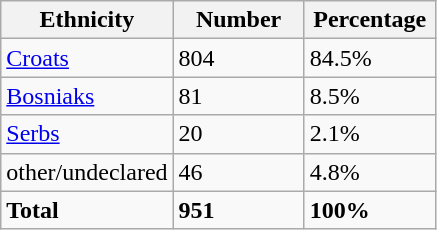<table class="wikitable">
<tr>
<th width="100px">Ethnicity</th>
<th width="80px">Number</th>
<th width="80px">Percentage</th>
</tr>
<tr>
<td><a href='#'>Croats</a></td>
<td>804</td>
<td>84.5%</td>
</tr>
<tr>
<td><a href='#'>Bosniaks</a></td>
<td>81</td>
<td>8.5%</td>
</tr>
<tr>
<td><a href='#'>Serbs</a></td>
<td>20</td>
<td>2.1%</td>
</tr>
<tr>
<td>other/undeclared</td>
<td>46</td>
<td>4.8%</td>
</tr>
<tr>
<td><strong>Total</strong></td>
<td><strong>951</strong></td>
<td><strong>100%</strong></td>
</tr>
</table>
